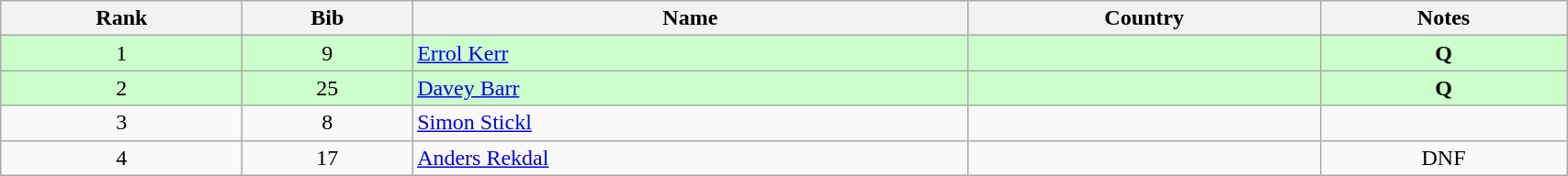<table class="wikitable" style="text-align:center;" width=90%>
<tr>
<th>Rank</th>
<th>Bib</th>
<th>Name</th>
<th>Country</th>
<th>Notes</th>
</tr>
<tr bgcolor="#ccffcc">
<td>1</td>
<td>9</td>
<td align=left><a href='#'>Errol Kerr</a></td>
<td align=left></td>
<td><strong>Q</strong></td>
</tr>
<tr bgcolor="#ccffcc">
<td>2</td>
<td>25</td>
<td align=left><a href='#'>Davey Barr</a></td>
<td align=left></td>
<td><strong>Q</strong></td>
</tr>
<tr>
<td>3</td>
<td>8</td>
<td align=left><a href='#'>Simon Stickl</a></td>
<td align=left></td>
<td></td>
</tr>
<tr>
<td>4</td>
<td>17</td>
<td align=left><a href='#'>Anders Rekdal</a></td>
<td align=left></td>
<td>DNF</td>
</tr>
</table>
